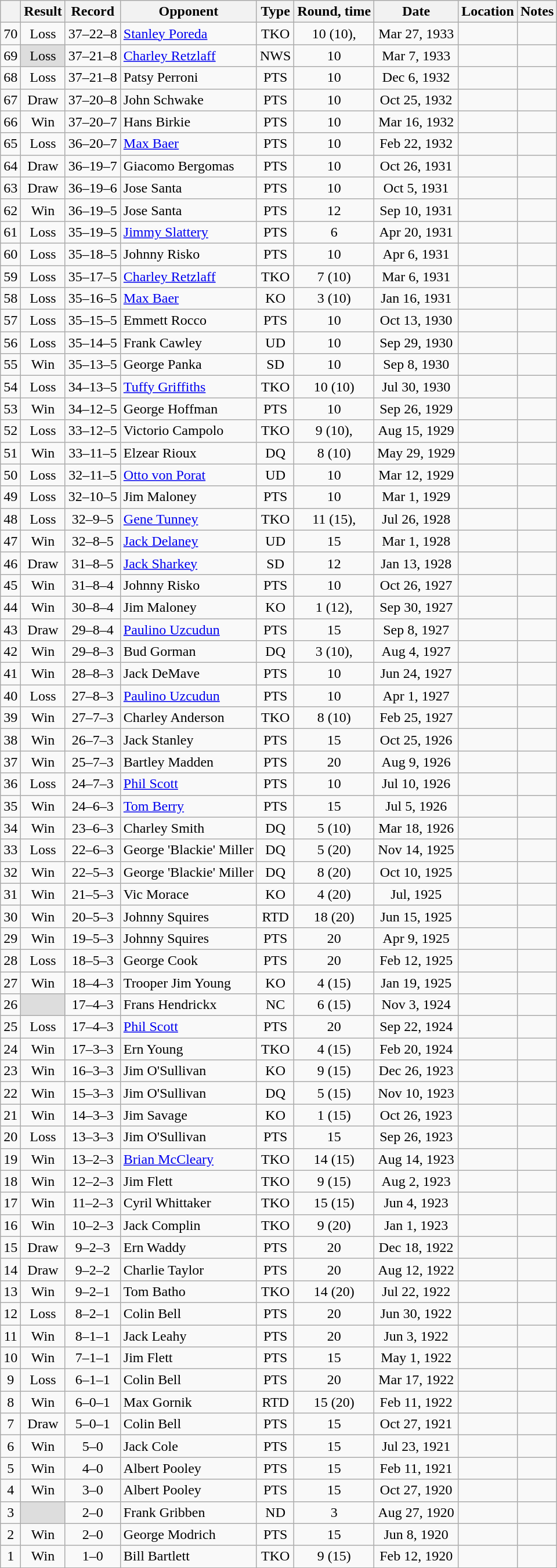<table class="wikitable mw-collapsible mw-collapsed" style="text-align:center">
<tr>
<th></th>
<th>Result</th>
<th>Record</th>
<th>Opponent</th>
<th>Type</th>
<th>Round, time</th>
<th>Date</th>
<th>Location</th>
<th>Notes</th>
</tr>
<tr>
<td>70</td>
<td>Loss</td>
<td>37–22–8 </td>
<td align=left><a href='#'>Stanley Poreda</a></td>
<td>TKO</td>
<td>10 (10), </td>
<td>Mar 27, 1933</td>
<td style="text-align:left;"></td>
<td></td>
</tr>
<tr>
<td>69</td>
<td style="background:#DDD">Loss</td>
<td>37–21–8 </td>
<td align=left><a href='#'>Charley Retzlaff</a></td>
<td>NWS</td>
<td>10</td>
<td>Mar 7, 1933</td>
<td style="text-align:left;"></td>
<td></td>
</tr>
<tr>
<td>68</td>
<td>Loss</td>
<td>37–21–8 </td>
<td align=left>Patsy Perroni</td>
<td>PTS</td>
<td>10</td>
<td>Dec 6, 1932</td>
<td style="text-align:left;"></td>
<td></td>
</tr>
<tr>
<td>67</td>
<td>Draw</td>
<td>37–20–8 </td>
<td align=left>John Schwake</td>
<td>PTS</td>
<td>10</td>
<td>Oct 25, 1932</td>
<td style="text-align:left;"></td>
<td></td>
</tr>
<tr>
<td>66</td>
<td>Win</td>
<td>37–20–7 </td>
<td align=left>Hans Birkie</td>
<td>PTS</td>
<td>10</td>
<td>Mar 16, 1932</td>
<td style="text-align:left;"></td>
<td></td>
</tr>
<tr>
<td>65</td>
<td>Loss</td>
<td>36–20–7 </td>
<td align=left><a href='#'>Max Baer</a></td>
<td>PTS</td>
<td>10</td>
<td>Feb 22, 1932</td>
<td style="text-align:left;"></td>
<td></td>
</tr>
<tr>
<td>64</td>
<td>Draw</td>
<td>36–19–7 </td>
<td align=left>Giacomo Bergomas</td>
<td>PTS</td>
<td>10</td>
<td>Oct 26, 1931</td>
<td style="text-align:left;"></td>
<td></td>
</tr>
<tr>
<td>63</td>
<td>Draw</td>
<td>36–19–6 </td>
<td align=left>Jose Santa</td>
<td>PTS</td>
<td>10</td>
<td>Oct 5, 1931</td>
<td style="text-align:left;"></td>
<td></td>
</tr>
<tr>
<td>62</td>
<td>Win</td>
<td>36–19–5 </td>
<td align=left>Jose Santa</td>
<td>PTS</td>
<td>12</td>
<td>Sep 10, 1931</td>
<td style="text-align:left;"></td>
<td></td>
</tr>
<tr>
<td>61</td>
<td>Loss</td>
<td>35–19–5 </td>
<td align=left><a href='#'>Jimmy Slattery</a></td>
<td>PTS</td>
<td>6</td>
<td>Apr 20, 1931</td>
<td style="text-align:left;"></td>
<td></td>
</tr>
<tr>
<td>60</td>
<td>Loss</td>
<td>35–18–5 </td>
<td align=left>Johnny Risko</td>
<td>PTS</td>
<td>10</td>
<td>Apr 6, 1931</td>
<td style="text-align:left;"></td>
<td></td>
</tr>
<tr>
<td>59</td>
<td>Loss</td>
<td>35–17–5 </td>
<td align=left><a href='#'>Charley Retzlaff</a></td>
<td>TKO</td>
<td>7 (10)</td>
<td>Mar 6, 1931</td>
<td style="text-align:left;"></td>
<td></td>
</tr>
<tr>
<td>58</td>
<td>Loss</td>
<td>35–16–5 </td>
<td align=left><a href='#'>Max Baer</a></td>
<td>KO</td>
<td>3 (10)</td>
<td>Jan 16, 1931</td>
<td style="text-align:left;"></td>
<td></td>
</tr>
<tr>
<td>57</td>
<td>Loss</td>
<td>35–15–5 </td>
<td align=left>Emmett Rocco</td>
<td>PTS</td>
<td>10</td>
<td>Oct 13, 1930</td>
<td style="text-align:left;"></td>
<td></td>
</tr>
<tr>
<td>56</td>
<td>Loss</td>
<td>35–14–5 </td>
<td align=left>Frank Cawley</td>
<td>UD</td>
<td>10</td>
<td>Sep 29, 1930</td>
<td style="text-align:left;"></td>
<td></td>
</tr>
<tr>
<td>55</td>
<td>Win</td>
<td>35–13–5 </td>
<td align=left>George Panka</td>
<td>SD</td>
<td>10</td>
<td>Sep 8, 1930</td>
<td style="text-align:left;"></td>
<td></td>
</tr>
<tr>
<td>54</td>
<td>Loss</td>
<td>34–13–5 </td>
<td align=left><a href='#'>Tuffy Griffiths</a></td>
<td>TKO</td>
<td>10 (10)</td>
<td>Jul 30, 1930</td>
<td style="text-align:left;"></td>
<td></td>
</tr>
<tr>
<td>53</td>
<td>Win</td>
<td>34–12–5 </td>
<td align=left>George Hoffman</td>
<td>PTS</td>
<td>10</td>
<td>Sep 26, 1929</td>
<td style="text-align:left;"></td>
<td></td>
</tr>
<tr>
<td>52</td>
<td>Loss</td>
<td>33–12–5 </td>
<td align=left>Victorio Campolo</td>
<td>TKO</td>
<td>9 (10), </td>
<td>Aug 15, 1929</td>
<td style="text-align:left;"></td>
<td></td>
</tr>
<tr>
<td>51</td>
<td>Win</td>
<td>33–11–5 </td>
<td align=left>Elzear Rioux</td>
<td>DQ</td>
<td>8 (10)</td>
<td>May 29, 1929</td>
<td style="text-align:left;"></td>
<td style="text-align:left;"></td>
</tr>
<tr>
<td>50</td>
<td>Loss</td>
<td>32–11–5 </td>
<td align=left><a href='#'>Otto von Porat</a></td>
<td>UD</td>
<td>10</td>
<td>Mar 12, 1929</td>
<td style="text-align:left;"></td>
<td></td>
</tr>
<tr>
<td>49</td>
<td>Loss</td>
<td>32–10–5 </td>
<td align=left>Jim Maloney</td>
<td>PTS</td>
<td>10</td>
<td>Mar 1, 1929</td>
<td style="text-align:left;"></td>
<td></td>
</tr>
<tr>
<td>48</td>
<td>Loss</td>
<td>32–9–5 </td>
<td align=left><a href='#'>Gene Tunney</a></td>
<td>TKO</td>
<td>11 (15), </td>
<td>Jul 26, 1928</td>
<td style="text-align:left;"></td>
<td style="text-align:left;"></td>
</tr>
<tr>
<td>47</td>
<td>Win</td>
<td>32–8–5 </td>
<td align=left><a href='#'>Jack Delaney</a></td>
<td>UD</td>
<td>15</td>
<td>Mar 1, 1928</td>
<td style="text-align:left;"></td>
<td></td>
</tr>
<tr>
<td>46</td>
<td>Draw</td>
<td>31–8–5 </td>
<td align=left><a href='#'>Jack Sharkey</a></td>
<td>SD</td>
<td>12</td>
<td>Jan 13, 1928</td>
<td style="text-align:left;"></td>
<td></td>
</tr>
<tr>
<td>45</td>
<td>Win</td>
<td>31–8–4 </td>
<td align=left>Johnny Risko</td>
<td>PTS</td>
<td>10</td>
<td>Oct 26, 1927</td>
<td style="text-align:left;"></td>
<td></td>
</tr>
<tr>
<td>44</td>
<td>Win</td>
<td>30–8–4 </td>
<td align=left>Jim Maloney</td>
<td>KO</td>
<td>1 (12), </td>
<td>Sep 30, 1927</td>
<td style="text-align:left;"></td>
<td></td>
</tr>
<tr>
<td>43</td>
<td>Draw</td>
<td>29–8–4 </td>
<td align=left><a href='#'>Paulino Uzcudun</a></td>
<td>PTS</td>
<td>15</td>
<td>Sep 8, 1927</td>
<td style="text-align:left;"></td>
<td></td>
</tr>
<tr>
<td>42</td>
<td>Win</td>
<td>29–8–3 </td>
<td align=left>Bud Gorman</td>
<td>DQ</td>
<td>3 (10), </td>
<td>Aug 4, 1927</td>
<td style="text-align:left;"></td>
<td></td>
</tr>
<tr>
<td>41</td>
<td>Win</td>
<td>28–8–3 </td>
<td align=left>Jack DeMave</td>
<td>PTS</td>
<td>10</td>
<td>Jun 24, 1927</td>
<td style="text-align:left;"></td>
<td></td>
</tr>
<tr>
<td>40</td>
<td>Loss</td>
<td>27–8–3 </td>
<td align=left><a href='#'>Paulino Uzcudun</a></td>
<td>PTS</td>
<td>10</td>
<td>Apr 1, 1927</td>
<td style="text-align:left;"></td>
<td></td>
</tr>
<tr>
<td>39</td>
<td>Win</td>
<td>27–7–3 </td>
<td align=left>Charley Anderson</td>
<td>TKO</td>
<td>8 (10)</td>
<td>Feb 25, 1927</td>
<td style="text-align:left;"></td>
<td></td>
</tr>
<tr>
<td>38</td>
<td>Win</td>
<td>26–7–3 </td>
<td align=left>Jack Stanley</td>
<td>PTS</td>
<td>15</td>
<td>Oct 25, 1926</td>
<td style="text-align:left;"></td>
<td></td>
</tr>
<tr>
<td>37</td>
<td>Win</td>
<td>25–7–3 </td>
<td align=left>Bartley Madden</td>
<td>PTS</td>
<td>20</td>
<td>Aug 9, 1926</td>
<td style="text-align:left;"></td>
<td></td>
</tr>
<tr>
<td>36</td>
<td>Loss</td>
<td>24–7–3 </td>
<td align=left><a href='#'>Phil Scott</a></td>
<td>PTS</td>
<td>10</td>
<td>Jul 10, 1926</td>
<td style="text-align:left;"></td>
<td style="text-align:left;"></td>
</tr>
<tr>
<td>35</td>
<td>Win</td>
<td>24–6–3 </td>
<td align=left><a href='#'>Tom Berry</a></td>
<td>PTS</td>
<td>15</td>
<td>Jul 5, 1926</td>
<td style="text-align:left;"></td>
<td></td>
</tr>
<tr>
<td>34</td>
<td>Win</td>
<td>23–6–3 </td>
<td align=left>Charley Smith</td>
<td>DQ</td>
<td>5 (10)</td>
<td>Mar 18, 1926</td>
<td style="text-align:left;"></td>
<td></td>
</tr>
<tr>
<td>33</td>
<td>Loss</td>
<td>22–6–3 </td>
<td align=left>George 'Blackie' Miller</td>
<td>DQ</td>
<td>5 (20)</td>
<td>Nov 14, 1925</td>
<td style="text-align:left;"></td>
<td style="text-align:left;"></td>
</tr>
<tr>
<td>32</td>
<td>Win</td>
<td>22–5–3 </td>
<td align=left>George 'Blackie' Miller</td>
<td>DQ</td>
<td>8 (20)</td>
<td>Oct 10, 1925</td>
<td style="text-align:left;"></td>
<td style="text-align:left;"></td>
</tr>
<tr>
<td>31</td>
<td>Win</td>
<td>21–5–3 </td>
<td align=left>Vic Morace</td>
<td>KO</td>
<td>4 (20)</td>
<td>Jul, 1925</td>
<td style="text-align:left;"></td>
<td style="text-align:left;"></td>
</tr>
<tr>
<td>30</td>
<td>Win</td>
<td>20–5–3 </td>
<td align=left>Johnny Squires</td>
<td>RTD</td>
<td>18 (20)</td>
<td>Jun 15, 1925</td>
<td style="text-align:left;"></td>
<td></td>
</tr>
<tr>
<td>29</td>
<td>Win</td>
<td>19–5–3 </td>
<td align=left>Johnny Squires</td>
<td>PTS</td>
<td>20</td>
<td>Apr 9, 1925</td>
<td style="text-align:left;"></td>
<td></td>
</tr>
<tr>
<td>28</td>
<td>Loss</td>
<td>18–5–3 </td>
<td align=left>George Cook</td>
<td>PTS</td>
<td>20</td>
<td>Feb 12, 1925</td>
<td style="text-align:left;"></td>
<td></td>
</tr>
<tr>
<td>27</td>
<td>Win</td>
<td>18–4–3 </td>
<td align=left>Trooper Jim Young</td>
<td>KO</td>
<td>4 (15)</td>
<td>Jan 19, 1925</td>
<td style="text-align:left;"></td>
<td></td>
</tr>
<tr>
<td>26</td>
<td style="background:#DDD"></td>
<td>17–4–3 </td>
<td align=left>Frans Hendrickx</td>
<td>NC</td>
<td>6 (15)</td>
<td>Nov 3, 1924</td>
<td style="text-align:left;"></td>
<td style="text-align:left;"></td>
</tr>
<tr>
<td>25</td>
<td>Loss</td>
<td>17–4–3 </td>
<td align=left><a href='#'>Phil Scott</a></td>
<td>PTS</td>
<td>20</td>
<td>Sep 22, 1924</td>
<td style="text-align:left;"></td>
<td style="text-align:left;"></td>
</tr>
<tr>
<td>24</td>
<td>Win</td>
<td>17–3–3 </td>
<td align=left>Ern Young</td>
<td>TKO</td>
<td>4 (15)</td>
<td>Feb 20, 1924</td>
<td style="text-align:left;"></td>
<td style="text-align:left;"></td>
</tr>
<tr>
<td>23</td>
<td>Win</td>
<td>16–3–3 </td>
<td align=left>Jim O'Sullivan</td>
<td>KO</td>
<td>9 (15)</td>
<td>Dec 26, 1923</td>
<td style="text-align:left;"></td>
<td style="text-align:left;"></td>
</tr>
<tr>
<td>22</td>
<td>Win</td>
<td>15–3–3 </td>
<td align=left>Jim O'Sullivan</td>
<td>DQ</td>
<td>5 (15)</td>
<td>Nov 10, 1923</td>
<td style="text-align:left;"></td>
<td style="text-align:left;"></td>
</tr>
<tr>
<td>21</td>
<td>Win</td>
<td>14–3–3 </td>
<td align=left>Jim Savage</td>
<td>KO</td>
<td>1 (15)</td>
<td>Oct 26, 1923</td>
<td style="text-align:left;"></td>
<td></td>
</tr>
<tr>
<td>20</td>
<td>Loss</td>
<td>13–3–3 </td>
<td align=left>Jim O'Sullivan</td>
<td>PTS</td>
<td>15</td>
<td>Sep 26, 1923</td>
<td style="text-align:left;"></td>
<td style="text-align:left;"></td>
</tr>
<tr>
<td>19</td>
<td>Win</td>
<td>13–2–3 </td>
<td align=left><a href='#'>Brian McCleary</a></td>
<td>TKO</td>
<td>14 (15)</td>
<td>Aug 14, 1923</td>
<td style="text-align:left;"></td>
<td style="text-align:left;"></td>
</tr>
<tr>
<td>18</td>
<td>Win</td>
<td>12–2–3 </td>
<td align=left>Jim Flett</td>
<td>TKO</td>
<td>9 (15)</td>
<td>Aug 2, 1923</td>
<td style="text-align:left;"></td>
<td></td>
</tr>
<tr>
<td>17</td>
<td>Win</td>
<td>11–2–3 </td>
<td align=left>Cyril Whittaker</td>
<td>TKO</td>
<td>15 (15)</td>
<td>Jun 4, 1923</td>
<td style="text-align:left;"></td>
<td style="text-align:left;"></td>
</tr>
<tr>
<td>16</td>
<td>Win</td>
<td>10–2–3 </td>
<td align=left>Jack Complin</td>
<td>TKO</td>
<td>9 (20)</td>
<td>Jan 1, 1923</td>
<td style="text-align:left;"></td>
<td></td>
</tr>
<tr>
<td>15</td>
<td>Draw</td>
<td>9–2–3 </td>
<td align=left>Ern Waddy</td>
<td>PTS</td>
<td>20</td>
<td>Dec 18, 1922</td>
<td style="text-align:left;"></td>
<td></td>
</tr>
<tr>
<td>14</td>
<td>Draw</td>
<td>9–2–2 </td>
<td align=left>Charlie Taylor</td>
<td>PTS</td>
<td>20</td>
<td>Aug 12, 1922</td>
<td style="text-align:left;"></td>
<td></td>
</tr>
<tr>
<td>13</td>
<td>Win</td>
<td>9–2–1 </td>
<td align=left>Tom Batho</td>
<td>TKO</td>
<td>14 (20)</td>
<td>Jul 22, 1922</td>
<td style="text-align:left;"></td>
<td></td>
</tr>
<tr>
<td>12</td>
<td>Loss</td>
<td>8–2–1 </td>
<td align=left>Colin Bell</td>
<td>PTS</td>
<td>20</td>
<td>Jun 30, 1922</td>
<td style="text-align:left;"></td>
<td style="text-align:left;"></td>
</tr>
<tr>
<td>11</td>
<td>Win</td>
<td>8–1–1 </td>
<td align=left>Jack Leahy</td>
<td>PTS</td>
<td>20</td>
<td>Jun 3, 1922</td>
<td style="text-align:left;"></td>
<td></td>
</tr>
<tr>
<td>10</td>
<td>Win</td>
<td>7–1–1 </td>
<td align=left>Jim Flett</td>
<td>PTS</td>
<td>15</td>
<td>May 1, 1922</td>
<td style="text-align:left;"></td>
<td></td>
</tr>
<tr>
<td>9</td>
<td>Loss</td>
<td>6–1–1 </td>
<td align=left>Colin Bell</td>
<td>PTS</td>
<td>20</td>
<td>Mar 17, 1922</td>
<td style="text-align:left;"></td>
<td style="text-align:left;"></td>
</tr>
<tr>
<td>8</td>
<td>Win</td>
<td>6–0–1 </td>
<td align=left>Max Gornik</td>
<td>RTD</td>
<td>15 (20)</td>
<td>Feb 11, 1922</td>
<td style="text-align:left;"></td>
<td></td>
</tr>
<tr>
<td>7</td>
<td>Draw</td>
<td>5–0–1 </td>
<td align=left>Colin Bell</td>
<td>PTS</td>
<td>15</td>
<td>Oct 27, 1921</td>
<td style="text-align:left;"></td>
<td></td>
</tr>
<tr>
<td>6</td>
<td>Win</td>
<td>5–0 </td>
<td align=left>Jack Cole</td>
<td>PTS</td>
<td>15</td>
<td>Jul 23, 1921</td>
<td style="text-align:left;"></td>
<td></td>
</tr>
<tr>
<td>5</td>
<td>Win</td>
<td>4–0 </td>
<td align=left>Albert Pooley</td>
<td>PTS</td>
<td>15</td>
<td>Feb 11, 1921</td>
<td style="text-align:left;"></td>
<td style="text-align:left;"></td>
</tr>
<tr>
<td>4</td>
<td>Win</td>
<td>3–0 </td>
<td align=left>Albert Pooley</td>
<td>PTS</td>
<td>15</td>
<td>Oct 27, 1920</td>
<td style="text-align:left;"></td>
<td style="text-align:left;"></td>
</tr>
<tr>
<td>3</td>
<td style="background:#DDD"></td>
<td>2–0 </td>
<td align=left>Frank Gribben</td>
<td>ND</td>
<td>3</td>
<td>Aug 27, 1920</td>
<td style="text-align:left;"></td>
<td></td>
</tr>
<tr>
<td>2</td>
<td>Win</td>
<td>2–0</td>
<td align=left>George Modrich</td>
<td>PTS</td>
<td>15</td>
<td>Jun 8, 1920</td>
<td style="text-align:left;"></td>
<td></td>
</tr>
<tr>
<td>1</td>
<td>Win</td>
<td>1–0</td>
<td align=left>Bill Bartlett</td>
<td>TKO</td>
<td>9 (15)</td>
<td>Feb 12, 1920</td>
<td style="text-align:left;"></td>
<td></td>
</tr>
<tr>
</tr>
</table>
